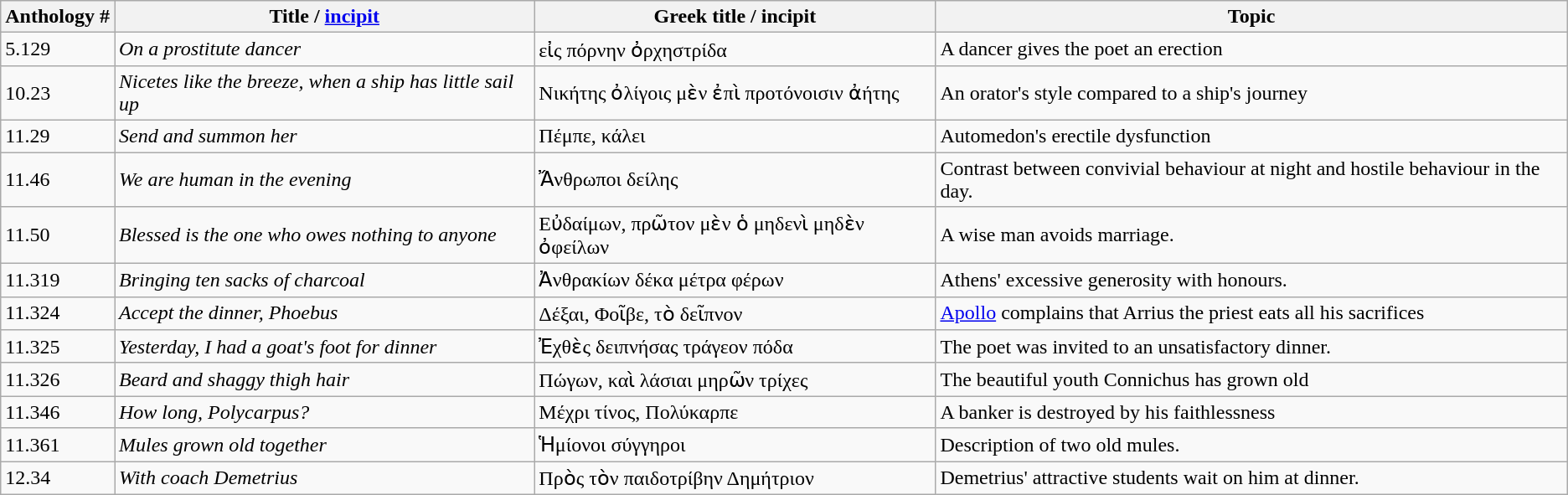<table class="wikitable">
<tr>
<th>Anthology #</th>
<th>Title / <a href='#'>incipit</a></th>
<th>Greek title / incipit</th>
<th>Topic</th>
</tr>
<tr>
<td>5.129</td>
<td><em>On a prostitute dancer</em></td>
<td>εἰς πόρνην ὀρχηστρίδα</td>
<td>A dancer gives the poet an erection</td>
</tr>
<tr>
<td>10.23</td>
<td><em>Nicetes like the breeze, when a ship has little sail up</em></td>
<td>Νικήτης ὀλίγοις μὲν ἐπὶ προτόνοισιν ἀήτης</td>
<td>An orator's style compared to a ship's journey</td>
</tr>
<tr>
<td>11.29</td>
<td><em>Send and summon her</em></td>
<td>Πέμπε, κάλει</td>
<td>Automedon's erectile dysfunction</td>
</tr>
<tr>
<td>11.46</td>
<td><em>We are human in the evening</em></td>
<td>Ἄνθρωποι δείλης</td>
<td>Contrast between convivial behaviour at night and hostile behaviour in the day.</td>
</tr>
<tr>
<td>11.50</td>
<td><em>Blessed is the one who owes nothing to anyone</em></td>
<td>Εὐδαίμων, πρῶτον μὲν ὁ μηδενὶ μηδὲν ὀφείλων</td>
<td>A wise man avoids marriage.</td>
</tr>
<tr>
<td>11.319</td>
<td><em>Bringing ten sacks of charcoal</em></td>
<td>Ἀνθρακίων δέκα μέτρα φέρων</td>
<td>Athens' excessive generosity with honours.</td>
</tr>
<tr>
<td>11.324</td>
<td><em>Accept the dinner, Phoebus</em></td>
<td>Δέξαι, Φοῖβε, τὸ δεῖπνον</td>
<td><a href='#'>Apollo</a> complains that Arrius the priest eats all his sacrifices</td>
</tr>
<tr>
<td>11.325</td>
<td><em>Yesterday, I had a goat's foot for dinner</em></td>
<td>Ἐχθὲς δειπνήσας τράγεον πόδα</td>
<td>The poet was invited to an unsatisfactory dinner.</td>
</tr>
<tr>
<td>11.326</td>
<td><em>Beard and shaggy thigh hair</em></td>
<td>Πώγων, καὶ λάσιαι μηρῶν τρίχες</td>
<td>The beautiful youth Connichus has grown old</td>
</tr>
<tr>
<td>11.346</td>
<td><em>How long, Polycarpus?</em></td>
<td>Μέχρι τίνος, Πολύκαρπε</td>
<td>A banker is destroyed by his faithlessness</td>
</tr>
<tr>
<td>11.361</td>
<td><em>Mules grown old together</em></td>
<td>Ἡμίονοι σύγγηροι</td>
<td>Description of two old mules.</td>
</tr>
<tr>
<td>12.34</td>
<td><em>With coach Demetrius</em></td>
<td>Πρὸς τὸν παιδοτρίβην Δημήτριον</td>
<td>Demetrius' attractive students wait on him at dinner.</td>
</tr>
</table>
